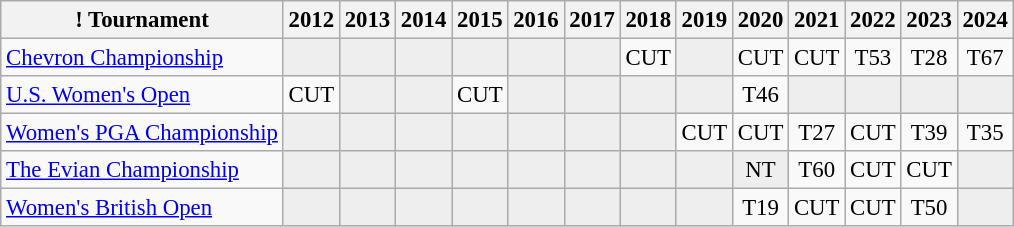<table class="wikitable" style="font-size:95%;text-align:center;">
<tr>
<th>! Tournament</th>
<th>2012</th>
<th>2013</th>
<th>2014</th>
<th>2015</th>
<th>2016</th>
<th>2017</th>
<th>2018</th>
<th>2019</th>
<th>2020</th>
<th>2021</th>
<th>2022</th>
<th>2023</th>
<th>2024</th>
</tr>
<tr>
<td align=left><a href='#'>Chevron Championship</a></td>
<td style="background:#eeeeee;"></td>
<td style="background:#eeeeee;"></td>
<td style="background:#eeeeee;"></td>
<td style="background:#eeeeee;"></td>
<td style="background:#eeeeee;"></td>
<td style="background:#eeeeee;"></td>
<td>CUT</td>
<td style="background:#eeeeee;"></td>
<td>CUT</td>
<td>CUT</td>
<td>T53</td>
<td>T28</td>
<td>T67</td>
</tr>
<tr>
<td align=left><a href='#'>U.S. Women's Open</a></td>
<td>CUT</td>
<td style="background:#eeeeee;"></td>
<td style="background:#eeeeee;"></td>
<td>CUT</td>
<td style="background:#eeeeee;"></td>
<td style="background:#eeeeee;"></td>
<td style="background:#eeeeee;"></td>
<td style="background:#eeeeee;"></td>
<td>T46</td>
<td style="background:#eeeeee;"></td>
<td style="background:#eeeeee;"></td>
<td style="background:#eeeeee;"></td>
<td style="background:#eeeeee;"></td>
</tr>
<tr>
<td align=left><a href='#'>Women's PGA Championship</a></td>
<td style="background:#eeeeee;"></td>
<td style="background:#eeeeee;"></td>
<td style="background:#eeeeee;"></td>
<td style="background:#eeeeee;"></td>
<td style="background:#eeeeee;"></td>
<td style="background:#eeeeee;"></td>
<td style="background:#eeeeee;"></td>
<td>CUT</td>
<td>CUT</td>
<td>T27</td>
<td>CUT</td>
<td>T39</td>
<td>T35</td>
</tr>
<tr>
<td align=left><a href='#'>The Evian Championship</a></td>
<td style="background:#eeeeee;"></td>
<td style="background:#eeeeee;"></td>
<td style="background:#eeeeee;"></td>
<td style="background:#eeeeee;"></td>
<td style="background:#eeeeee;"></td>
<td style="background:#eeeeee;"></td>
<td style="background:#eeeeee;"></td>
<td style="background:#eeeeee;"></td>
<td style="background:#eeeeee;">NT</td>
<td>T60</td>
<td>CUT</td>
<td>CUT</td>
<td style="background:#eeeeee;"></td>
</tr>
<tr>
<td align=left><a href='#'>Women's British Open</a></td>
<td style="background:#eeeeee;"></td>
<td style="background:#eeeeee;"></td>
<td style="background:#eeeeee;"></td>
<td style="background:#eeeeee;"></td>
<td style="background:#eeeeee;"></td>
<td style="background:#eeeeee;"></td>
<td style="background:#eeeeee;"></td>
<td style="background:#eeeeee;"></td>
<td>T19</td>
<td>CUT</td>
<td>CUT</td>
<td>T50</td>
<td style="background:#eeeeee;"></td>
</tr>
</table>
